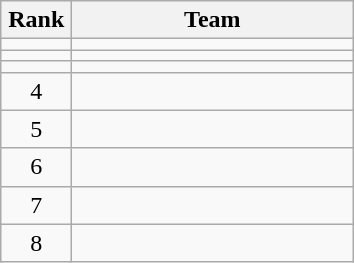<table class="wikitable">
<tr>
<th width=40>Rank</th>
<th width=180>Team</th>
</tr>
<tr>
<td align=center></td>
<td></td>
</tr>
<tr>
<td align=center></td>
<td></td>
</tr>
<tr>
<td align=center></td>
<td></td>
</tr>
<tr>
<td align=center>4</td>
<td></td>
</tr>
<tr>
<td align=center>5</td>
<td></td>
</tr>
<tr>
<td align=center>6</td>
<td></td>
</tr>
<tr>
<td align=center>7</td>
<td></td>
</tr>
<tr>
<td align=center>8</td>
<td></td>
</tr>
</table>
